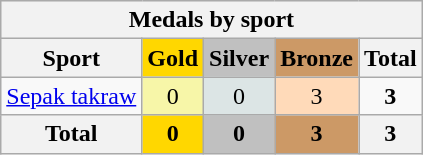<table class="wikitable sortable"style="font-size:100%; text-align:center;">
<tr style="background:#efefef;">
<th colspan=5>Medals by sport</th>
</tr>
<tr>
<th><strong>Sport</strong></th>
<th style="background-color:gold;"><strong>Gold </strong></th>
<th style="background-color:silver;"><strong>Silver </strong></th>
<th style="background-color:#c96;"><strong>Bronze </strong></th>
<th><strong>Total</strong></th>
</tr>
<tr>
<td align=left> <a href='#'>Sepak takraw</a></td>
<td style="background:#F7F6A8;">0</td>
<td style="background:#DCE5E5;">0</td>
<td style="background:#FFDAB9;">3</td>
<td><strong>3</strong></td>
</tr>
<tr>
<th>Total</th>
<th style="background:gold;">0</th>
<th style="background:silver;">0</th>
<th style="background:#c96;">3</th>
<th>3</th>
</tr>
</table>
